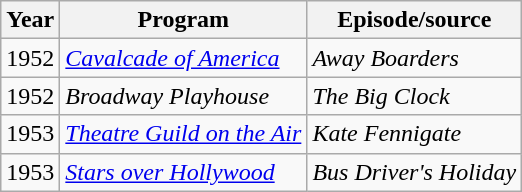<table class="wikitable">
<tr>
<th>Year</th>
<th>Program</th>
<th>Episode/source</th>
</tr>
<tr>
<td>1952</td>
<td><em><a href='#'>Cavalcade of America</a></em></td>
<td><em>Away Boarders</em></td>
</tr>
<tr>
<td>1952</td>
<td><em>Broadway Playhouse</em></td>
<td><em>The Big Clock</em></td>
</tr>
<tr>
<td>1953</td>
<td><em><a href='#'>Theatre Guild on the Air</a></em></td>
<td><em>Kate Fennigate</em></td>
</tr>
<tr>
<td>1953</td>
<td><em><a href='#'>Stars over Hollywood</a></em></td>
<td><em>Bus Driver's Holiday</em></td>
</tr>
</table>
